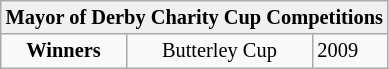<table class="wikitable" style="font-size:85%">
<tr>
<td colspan=3; bgcolor="#f0f0f0"; style="text-align: center; font-weight: bold;">Mayor of Derby Charity Cup Competitions</td>
</tr>
<tr>
<td style="text-align: center; font-weight: bold;">Winners</td>
<td style="text-align: center;">Butterley Cup</td>
<td>2009</td>
</tr>
</table>
